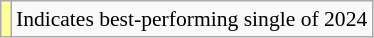<table class="wikitable" style="font-size:90%;">
<tr>
<td style="background-color:#FFFF99"></td>
<td>Indicates best-performing single of 2024</td>
</tr>
</table>
